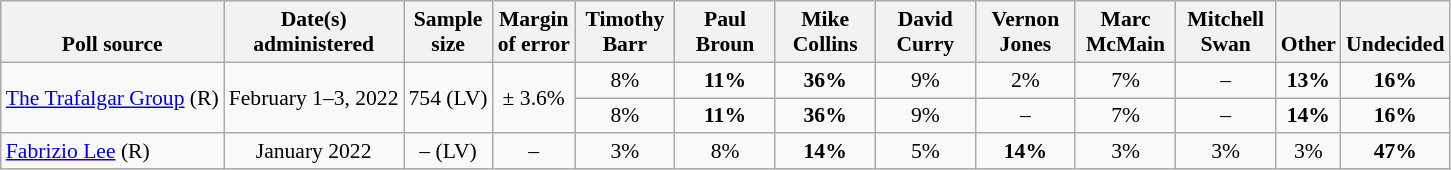<table class="wikitable" style="font-size:90%;text-align:center;">
<tr style="vertical-align:bottom">
<th>Poll source</th>
<th>Date(s)<br>administered</th>
<th>Sample<br>size</th>
<th>Margin<br>of error</th>
<th style="width:60px;">Timothy<br>Barr</th>
<th style="width:60px;">Paul<br>Broun</th>
<th style="width:60px;">Mike<br>Collins</th>
<th style="width:60px;">David<br>Curry</th>
<th style="width:60px;">Vernon<br>Jones</th>
<th style="width:60px;">Marc<br>McMain</th>
<th style="width:60px;">Mitchell<br>Swan</th>
<th>Other</th>
<th>Undecided</th>
</tr>
<tr>
<td style="text-align:left;" rowspan="2"><a href='#'>The Trafalgar Group</a> (R)</td>
<td rowspan="2">February 1–3, 2022</td>
<td rowspan="2">754 (LV)</td>
<td rowspan="2">± 3.6%</td>
<td>8%</td>
<td><strong>11%</strong></td>
<td><strong>36%</strong></td>
<td>9%</td>
<td>2%</td>
<td>7%</td>
<td>–</td>
<td><strong>13%</strong></td>
<td><strong>16%</strong></td>
</tr>
<tr>
<td>8%</td>
<td><strong>11%</strong></td>
<td><strong>36%</strong></td>
<td>9%</td>
<td>–</td>
<td>7%</td>
<td>–</td>
<td><strong>14%</strong></td>
<td><strong>16%</strong></td>
</tr>
<tr>
<td style="text-align:left;"><a href='#'>Fabrizio Lee</a> (R)</td>
<td>January 2022</td>
<td>– (LV)</td>
<td>–</td>
<td>3%</td>
<td>8%</td>
<td><strong>14%</strong></td>
<td>5%</td>
<td><strong>14%</strong></td>
<td>3%</td>
<td>3%</td>
<td>3%</td>
<td><strong>47%</strong></td>
</tr>
</table>
